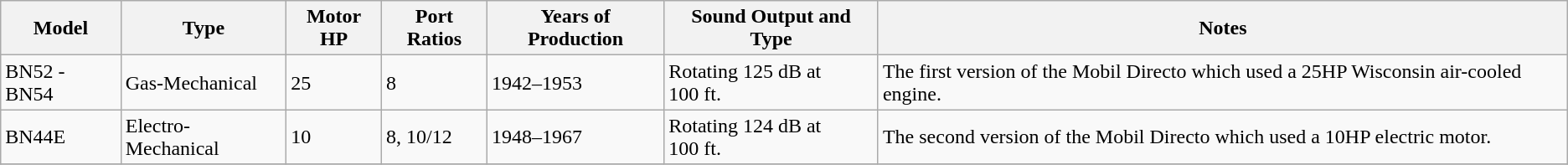<table class="wikitable">
<tr>
<th>Model</th>
<th>Type</th>
<th>Motor HP</th>
<th>Port Ratios</th>
<th>Years of Production</th>
<th>Sound Output and Type</th>
<th>Notes</th>
</tr>
<tr>
<td>BN52 - BN54</td>
<td>Gas-Mechanical</td>
<td>25</td>
<td>8</td>
<td>1942–1953</td>
<td>Rotating 125 dB at 100 ft.</td>
<td>The first version of the Mobil Directo which used a 25HP Wisconsin air-cooled engine.</td>
</tr>
<tr>
<td>BN44E</td>
<td>Electro-Mechanical</td>
<td>10</td>
<td>8, 10/12</td>
<td>1948–1967</td>
<td>Rotating 124 dB at 100 ft.</td>
<td>The second version of the Mobil Directo which used a 10HP electric motor.</td>
</tr>
<tr>
</tr>
</table>
